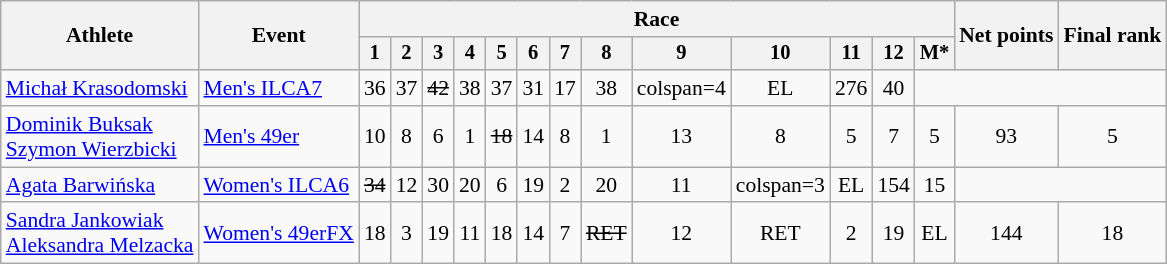<table class="wikitable" style="font-size:90%">
<tr>
<th rowspan=2>Athlete</th>
<th rowspan=2>Event</th>
<th colspan=13>Race</th>
<th rowspan=2>Net points</th>
<th rowspan=2>Final rank</th>
</tr>
<tr style="font-size:95%">
<th>1</th>
<th>2</th>
<th>3</th>
<th>4</th>
<th>5</th>
<th>6</th>
<th>7</th>
<th>8</th>
<th>9</th>
<th>10</th>
<th>11</th>
<th>12</th>
<th>M*</th>
</tr>
<tr align=center>
<td align=left><a href='#'>Michał Krasodomski</a></td>
<td align=left><a href='#'>Men's ILCA7</a></td>
<td>36</td>
<td>37</td>
<td><s>42</s></td>
<td>38</td>
<td>37</td>
<td>31</td>
<td>17</td>
<td>38</td>
<td>colspan=4 </td>
<td>EL</td>
<td>276</td>
<td>40</td>
</tr>
<tr align=center>
<td align=left><a href='#'>Dominik Buksak</a><br><a href='#'>Szymon Wierzbicki</a></td>
<td align=left><a href='#'>Men's 49er</a></td>
<td>10</td>
<td>8</td>
<td>6</td>
<td>1</td>
<td><s>18</s></td>
<td>14</td>
<td>8</td>
<td>1</td>
<td>13</td>
<td>8</td>
<td>5</td>
<td>7</td>
<td>5</td>
<td>93</td>
<td>5</td>
</tr>
<tr align=center>
<td align=left><a href='#'>Agata Barwińska</a></td>
<td align=left><a href='#'>Women's ILCA6</a></td>
<td><s>34</s></td>
<td>12</td>
<td>30</td>
<td>20</td>
<td>6</td>
<td>19</td>
<td>2</td>
<td>20</td>
<td>11</td>
<td>colspan=3 </td>
<td>EL</td>
<td>154</td>
<td>15</td>
</tr>
<tr align=center>
<td align=left><a href='#'>Sandra Jankowiak</a><br><a href='#'>Aleksandra Melzacka</a></td>
<td align=left><a href='#'>Women's 49erFX</a></td>
<td>18</td>
<td>3</td>
<td>19</td>
<td>11</td>
<td>18</td>
<td>14</td>
<td>7</td>
<td><s>RET</s></td>
<td>12</td>
<td>RET</td>
<td>2</td>
<td>19</td>
<td>EL</td>
<td>144</td>
<td>18</td>
</tr>
</table>
